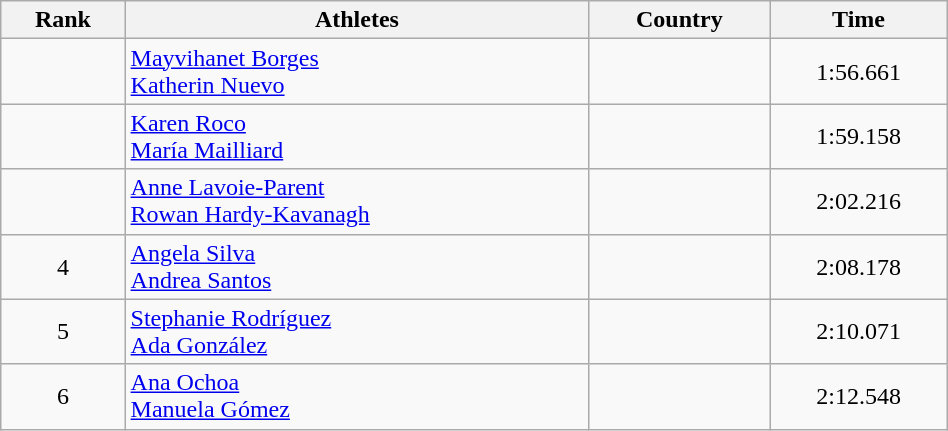<table class="wikitable" width=50% style="text-align:center">
<tr>
<th>Rank</th>
<th>Athletes</th>
<th>Country</th>
<th>Time</th>
</tr>
<tr>
<td></td>
<td align=left><a href='#'>Mayvihanet Borges</a><br><a href='#'>Katherin Nuevo</a></td>
<td align=left></td>
<td>1:56.661</td>
</tr>
<tr>
<td></td>
<td align=left><a href='#'>Karen Roco</a><br><a href='#'>María Mailliard</a></td>
<td align=left></td>
<td>1:59.158</td>
</tr>
<tr>
<td></td>
<td align=left><a href='#'>Anne Lavoie-Parent</a><br><a href='#'>Rowan Hardy-Kavanagh</a></td>
<td align=left></td>
<td>2:02.216</td>
</tr>
<tr>
<td>4</td>
<td align=left><a href='#'>Angela Silva</a><br><a href='#'>Andrea Santos</a></td>
<td align=left></td>
<td>2:08.178</td>
</tr>
<tr>
<td>5</td>
<td align=left><a href='#'>Stephanie Rodríguez</a><br><a href='#'>Ada González</a></td>
<td align=left></td>
<td>2:10.071</td>
</tr>
<tr>
<td>6</td>
<td align=left><a href='#'>Ana Ochoa</a><br><a href='#'>Manuela Gómez</a></td>
<td align=left></td>
<td>2:12.548</td>
</tr>
</table>
